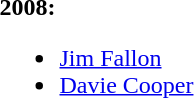<table>
<tr>
<td><strong>2008:</strong><br><ul><li> <a href='#'>Jim Fallon</a></li><li> <a href='#'>Davie Cooper</a></li></ul></td>
</tr>
</table>
